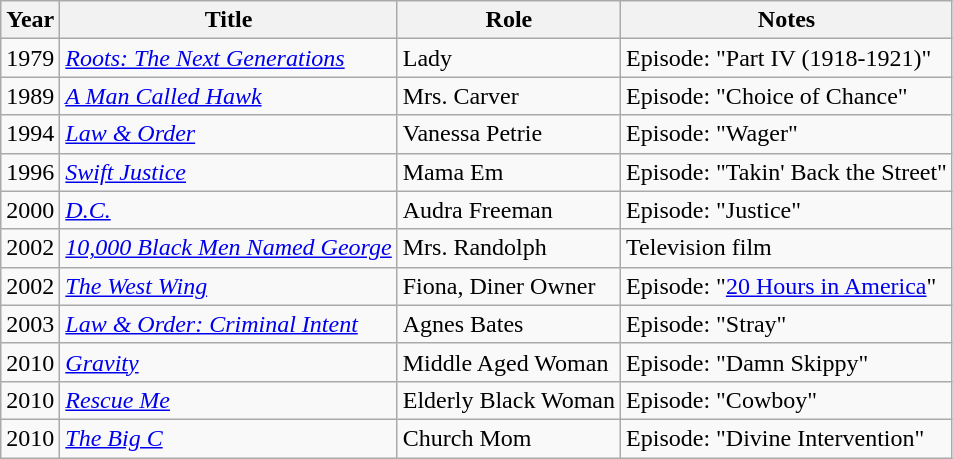<table class="wikitable sortable">
<tr>
<th>Year</th>
<th>Title</th>
<th>Role</th>
<th>Notes</th>
</tr>
<tr>
<td>1979</td>
<td><em><a href='#'>Roots: The Next Generations</a></em></td>
<td>Lady</td>
<td>Episode: "Part IV (1918-1921)"</td>
</tr>
<tr>
<td>1989</td>
<td><em><a href='#'>A Man Called Hawk</a></em></td>
<td>Mrs. Carver</td>
<td>Episode: "Choice of Chance"</td>
</tr>
<tr>
<td>1994</td>
<td><em><a href='#'>Law & Order</a></em></td>
<td>Vanessa Petrie</td>
<td>Episode: "Wager"</td>
</tr>
<tr>
<td>1996</td>
<td><em><a href='#'>Swift Justice</a></em></td>
<td>Mama Em</td>
<td>Episode: "Takin' Back the Street"</td>
</tr>
<tr>
<td>2000</td>
<td><a href='#'><em>D.C.</em></a></td>
<td>Audra Freeman</td>
<td>Episode: "Justice"</td>
</tr>
<tr>
<td>2002</td>
<td><em><a href='#'>10,000 Black Men Named George</a></em></td>
<td>Mrs. Randolph</td>
<td>Television film</td>
</tr>
<tr>
<td>2002</td>
<td><em><a href='#'>The West Wing</a></em></td>
<td>Fiona, Diner Owner</td>
<td>Episode: "<a href='#'>20 Hours in America</a>"</td>
</tr>
<tr>
<td>2003</td>
<td><em><a href='#'>Law & Order: Criminal Intent</a></em></td>
<td>Agnes Bates</td>
<td>Episode: "Stray"</td>
</tr>
<tr>
<td>2010</td>
<td><a href='#'><em>Gravity</em></a></td>
<td>Middle Aged Woman</td>
<td>Episode: "Damn Skippy"</td>
</tr>
<tr>
<td>2010</td>
<td><a href='#'><em>Rescue Me</em></a></td>
<td>Elderly Black Woman</td>
<td>Episode: "Cowboy"</td>
</tr>
<tr>
<td>2010</td>
<td><a href='#'><em>The Big C</em></a></td>
<td>Church Mom</td>
<td>Episode: "Divine Intervention"</td>
</tr>
</table>
